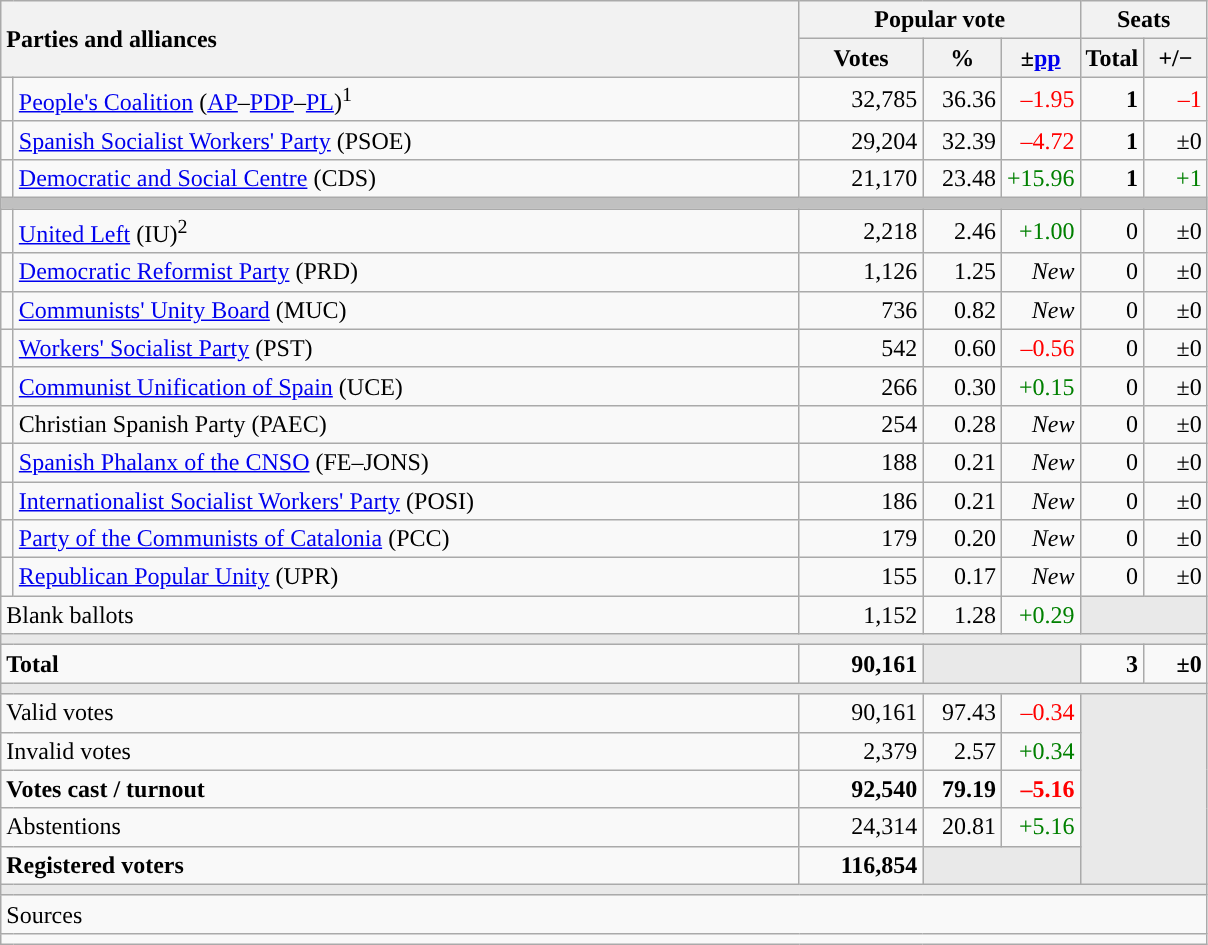<table class="wikitable" style="text-align:right;">
<tr>
<th style="text-align:left;" rowspan="2" colspan="2" width="525">Parties and alliances</th>
<th colspan="3">Popular vote</th>
<th colspan="2">Seats</th>
</tr>
<tr>
<th width="75">Votes</th>
<th width="45">%</th>
<th width="45">±<a href='#'>pp</a></th>
<th width="35">Total</th>
<th width="35">+/−</th>
</tr>
<tr>
<td width="1" style="color:inherit;background:"></td>
<td align="left"><a href='#'>People's Coalition</a> (<a href='#'>AP</a>–<a href='#'>PDP</a>–<a href='#'>PL</a>)<sup>1</sup></td>
<td>32,785</td>
<td>36.36</td>
<td style="color:red;">–1.95</td>
<td><strong>1</strong></td>
<td style="color:red;">–1</td>
</tr>
<tr>
<td style="color:inherit;background:"></td>
<td align="left"><a href='#'>Spanish Socialist Workers' Party</a> (PSOE)</td>
<td>29,204</td>
<td>32.39</td>
<td style="color:red;">–4.72</td>
<td><strong>1</strong></td>
<td>±0</td>
</tr>
<tr>
<td style="color:inherit;background:"></td>
<td align="left"><a href='#'>Democratic and Social Centre</a> (CDS)</td>
<td>21,170</td>
<td>23.48</td>
<td style="color:green;">+15.96</td>
<td><strong>1</strong></td>
<td style="color:green;">+1</td>
</tr>
<tr>
<td colspan="7" bgcolor="#C0C0C0"></td>
</tr>
<tr>
<td style="color:inherit;background:"></td>
<td align="left"><a href='#'>United Left</a> (IU)<sup>2</sup></td>
<td>2,218</td>
<td>2.46</td>
<td style="color:green;">+1.00</td>
<td>0</td>
<td>±0</td>
</tr>
<tr>
<td style="color:inherit;background:"></td>
<td align="left"><a href='#'>Democratic Reformist Party</a> (PRD)</td>
<td>1,126</td>
<td>1.25</td>
<td><em>New</em></td>
<td>0</td>
<td>±0</td>
</tr>
<tr>
<td style="color:inherit;background:"></td>
<td align="left"><a href='#'>Communists' Unity Board</a> (MUC)</td>
<td>736</td>
<td>0.82</td>
<td><em>New</em></td>
<td>0</td>
<td>±0</td>
</tr>
<tr>
<td style="color:inherit;background:"></td>
<td align="left"><a href='#'>Workers' Socialist Party</a> (PST)</td>
<td>542</td>
<td>0.60</td>
<td style="color:red;">–0.56</td>
<td>0</td>
<td>±0</td>
</tr>
<tr>
<td style="color:inherit;background:"></td>
<td align="left"><a href='#'>Communist Unification of Spain</a> (UCE)</td>
<td>266</td>
<td>0.30</td>
<td style="color:green;">+0.15</td>
<td>0</td>
<td>±0</td>
</tr>
<tr>
<td style="color:inherit;background:"></td>
<td align="left">Christian Spanish Party (PAEC)</td>
<td>254</td>
<td>0.28</td>
<td><em>New</em></td>
<td>0</td>
<td>±0</td>
</tr>
<tr>
<td style="color:inherit;background:"></td>
<td align="left"><a href='#'>Spanish Phalanx of the CNSO</a> (FE–JONS)</td>
<td>188</td>
<td>0.21</td>
<td><em>New</em></td>
<td>0</td>
<td>±0</td>
</tr>
<tr>
<td style="color:inherit;background:"></td>
<td align="left"><a href='#'>Internationalist Socialist Workers' Party</a> (POSI)</td>
<td>186</td>
<td>0.21</td>
<td><em>New</em></td>
<td>0</td>
<td>±0</td>
</tr>
<tr>
<td style="color:inherit;background:"></td>
<td align="left"><a href='#'>Party of the Communists of Catalonia</a> (PCC)</td>
<td>179</td>
<td>0.20</td>
<td><em>New</em></td>
<td>0</td>
<td>±0</td>
</tr>
<tr>
<td style="color:inherit;background:"></td>
<td align="left"><a href='#'>Republican Popular Unity</a> (UPR)</td>
<td>155</td>
<td>0.17</td>
<td><em>New</em></td>
<td>0</td>
<td>±0</td>
</tr>
<tr>
<td align="left" colspan="2">Blank ballots</td>
<td>1,152</td>
<td>1.28</td>
<td style="color:green;">+0.29</td>
<td bgcolor="#E9E9E9" colspan="2"></td>
</tr>
<tr>
<td colspan="7" bgcolor="#E9E9E9"></td>
</tr>
<tr style="font-weight:bold;">
<td align="left" colspan="2">Total</td>
<td>90,161</td>
<td bgcolor="#E9E9E9" colspan="2"></td>
<td>3</td>
<td>±0</td>
</tr>
<tr>
<td colspan="7" bgcolor="#E9E9E9"></td>
</tr>
<tr>
<td align="left" colspan="2">Valid votes</td>
<td>90,161</td>
<td>97.43</td>
<td style="color:red;">–0.34</td>
<td bgcolor="#E9E9E9" colspan="2" rowspan="5"></td>
</tr>
<tr>
<td align="left" colspan="2">Invalid votes</td>
<td>2,379</td>
<td>2.57</td>
<td style="color:green;">+0.34</td>
</tr>
<tr style="font-weight:bold;">
<td align="left" colspan="2">Votes cast / turnout</td>
<td>92,540</td>
<td>79.19</td>
<td style="color:red;">–5.16</td>
</tr>
<tr>
<td align="left" colspan="2">Abstentions</td>
<td>24,314</td>
<td>20.81</td>
<td style="color:green;">+5.16</td>
</tr>
<tr style="font-weight:bold;">
<td align="left" colspan="2">Registered voters</td>
<td>116,854</td>
<td bgcolor="#E9E9E9" colspan="2"></td>
</tr>
<tr>
<td colspan="7" bgcolor="#E9E9E9"></td>
</tr>
<tr>
<td align="left" colspan="7">Sources</td>
</tr>
<tr>
<td colspan="7" style="text-align:left; max-width:790px;"></td>
</tr>
</table>
